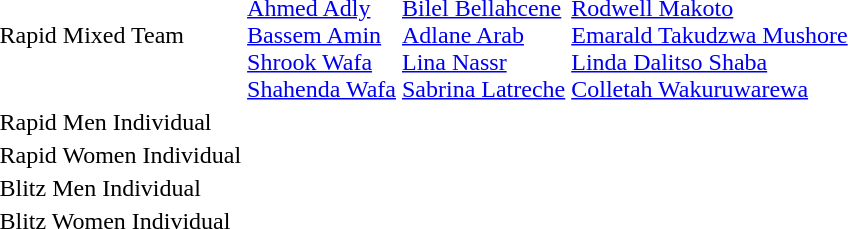<table>
<tr>
<td>Rapid Mixed Team</td>
<td><br><a href='#'>Ahmed Adly</a><br><a href='#'>Bassem Amin</a><br><a href='#'>Shrook Wafa</a><br><a href='#'>Shahenda Wafa</a></td>
<td><br><a href='#'>Bilel Bellahcene</a><br><a href='#'>Adlane Arab</a><br><a href='#'>Lina Nassr</a><br><a href='#'>Sabrina Latreche</a></td>
<td><br><a href='#'>Rodwell Makoto</a><br><a href='#'>Emarald Takudzwa Mushore</a><br><a href='#'>Linda Dalitso Shaba</a><br><a href='#'>Colletah Wakuruwarewa</a></td>
</tr>
<tr>
<td>Rapid Men Individual</td>
<td></td>
<td></td>
<td></td>
</tr>
<tr>
<td>Rapid Women Individual</td>
<td></td>
<td></td>
<td></td>
</tr>
<tr>
<td>Blitz Men Individual</td>
<td></td>
<td></td>
<td></td>
</tr>
<tr>
<td>Blitz Women Individual</td>
<td></td>
<td></td>
<td></td>
</tr>
</table>
